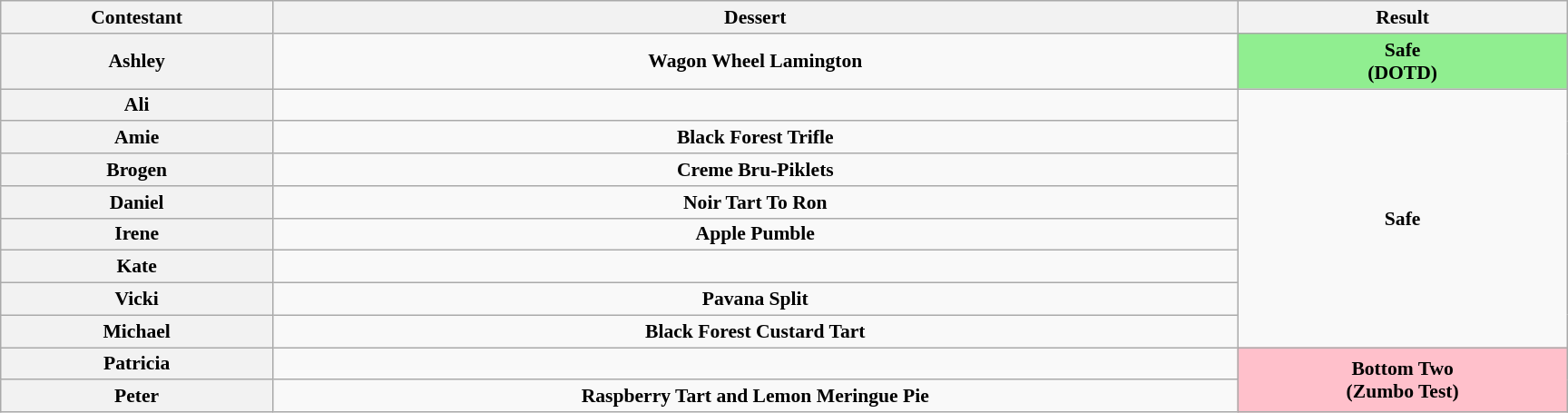<table class="wikitable plainrowheaders" style="text-align:center; font-size:90%; width:80em;">
<tr>
<th>Contestant</th>
<th>Dessert</th>
<th>Result</th>
</tr>
<tr>
<th>Ashley</th>
<td><strong>Wagon Wheel Lamington</strong></td>
<td bgcolor="lightgreen"><strong>Safe<br>(DOTD)</strong></td>
</tr>
<tr>
<th>Ali</th>
<td></td>
<td rowspan="8"><strong>Safe</strong></td>
</tr>
<tr>
<th>Amie</th>
<td><strong>Black Forest Trifle</strong></td>
</tr>
<tr>
<th>Brogen</th>
<td><strong>Creme Bru-Piklets</strong></td>
</tr>
<tr>
<th>Daniel</th>
<td><strong>Noir Tart To Ron</strong></td>
</tr>
<tr>
<th>Irene</th>
<td><strong>Apple Pumble</strong></td>
</tr>
<tr>
<th>Kate</th>
<td></td>
</tr>
<tr>
<th>Vicki</th>
<td><strong>Pavana Split</strong></td>
</tr>
<tr>
<th>Michael</th>
<td><strong>Black Forest Custard Tart</strong></td>
</tr>
<tr>
<th>Patricia</th>
<td></td>
<td rowspan="2" bgcolor="pink"><strong>Bottom Two<br>(Zumbo Test)</strong></td>
</tr>
<tr>
<th>Peter</th>
<td><strong>Raspberry Tart and Lemon Meringue Pie</strong></td>
</tr>
</table>
